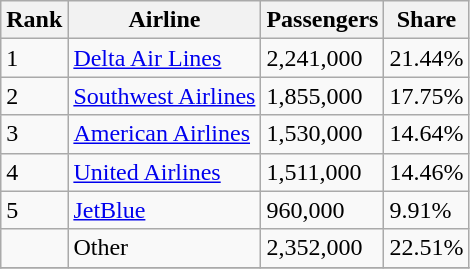<table class="wikitable sortable">
<tr>
<th>Rank</th>
<th>Airline</th>
<th>Passengers</th>
<th>Share</th>
</tr>
<tr>
<td>1</td>
<td><a href='#'>Delta Air Lines</a></td>
<td>2,241,000</td>
<td>21.44%</td>
</tr>
<tr>
<td>2</td>
<td><a href='#'>Southwest Airlines</a></td>
<td>1,855,000</td>
<td>17.75%</td>
</tr>
<tr>
<td>3</td>
<td><a href='#'>American Airlines</a></td>
<td>1,530,000</td>
<td>14.64%</td>
</tr>
<tr>
<td>4</td>
<td><a href='#'>United Airlines</a></td>
<td>1,511,000</td>
<td>14.46%</td>
</tr>
<tr>
<td>5</td>
<td><a href='#'>JetBlue</a></td>
<td>960,000</td>
<td>9.91%</td>
</tr>
<tr>
<td></td>
<td>Other</td>
<td>2,352,000</td>
<td>22.51%</td>
</tr>
<tr>
</tr>
</table>
